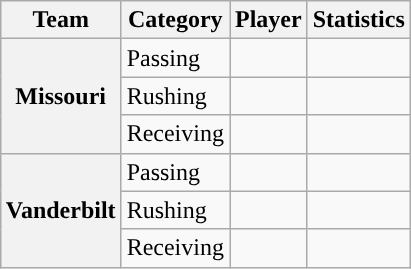<table class="wikitable" style="float:right">
<tr>
<th>Team</th>
<th>Category</th>
<th>Player</th>
<th>Statistics</th>
</tr>
<tr>
<th rowspan=3>Missouri</th>
<td>Passing</td>
<td></td>
<td></td>
</tr>
<tr>
<td>Rushing</td>
<td></td>
<td></td>
</tr>
<tr>
<td>Receiving</td>
<td></td>
<td></td>
</tr>
<tr>
<th rowspan=3>Vanderbilt</th>
<td>Passing</td>
<td></td>
<td></td>
</tr>
<tr>
<td>Rushing</td>
<td></td>
<td></td>
</tr>
<tr>
<td>Receiving</td>
<td></td>
<td></td>
</tr>
</table>
